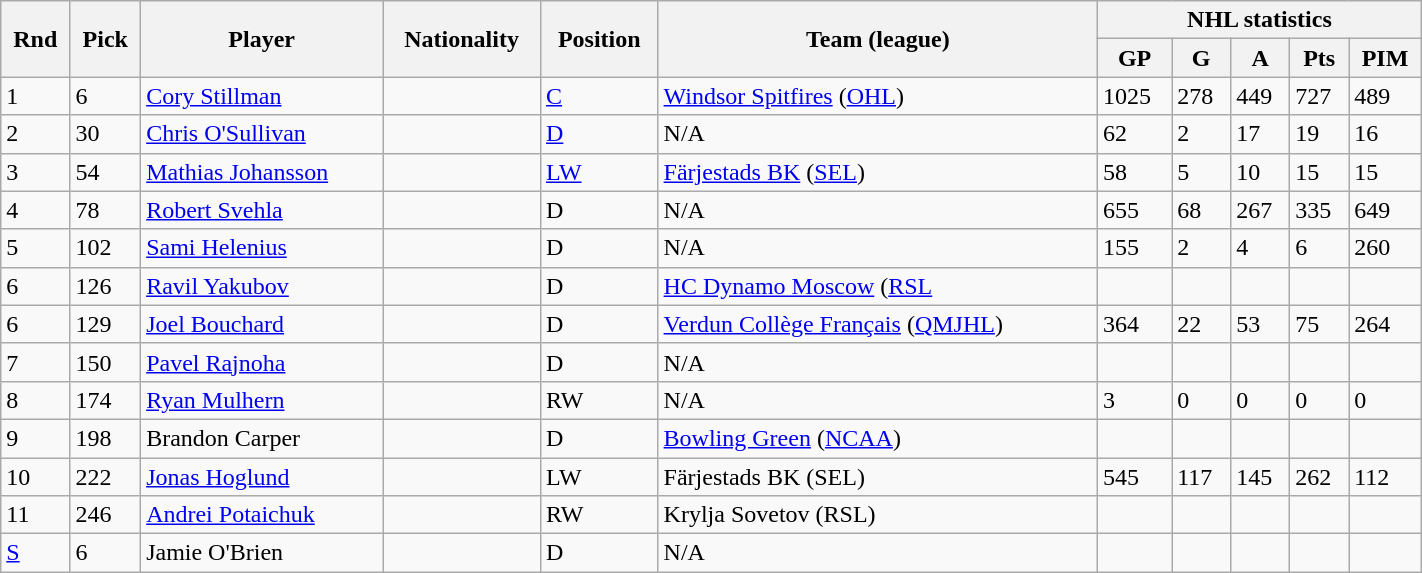<table class="wikitable"  width="75%">
<tr>
<th rowspan="2">Rnd</th>
<th rowspan="2">Pick</th>
<th rowspan="2">Player</th>
<th rowspan="2">Nationality</th>
<th rowspan="2">Position</th>
<th rowspan="2">Team (league)</th>
<th colspan="5">NHL statistics</th>
</tr>
<tr>
<th>GP</th>
<th>G</th>
<th>A</th>
<th>Pts</th>
<th>PIM</th>
</tr>
<tr>
<td>1</td>
<td>6</td>
<td><a href='#'>Cory Stillman</a></td>
<td></td>
<td><a href='#'>C</a></td>
<td><a href='#'>Windsor Spitfires</a> (<a href='#'>OHL</a>)</td>
<td>1025</td>
<td>278</td>
<td>449</td>
<td>727</td>
<td>489</td>
</tr>
<tr>
<td>2</td>
<td>30</td>
<td><a href='#'>Chris O'Sullivan</a></td>
<td></td>
<td><a href='#'>D</a></td>
<td>N/A</td>
<td>62</td>
<td>2</td>
<td>17</td>
<td>19</td>
<td>16</td>
</tr>
<tr>
<td>3</td>
<td>54</td>
<td><a href='#'>Mathias Johansson</a></td>
<td></td>
<td><a href='#'>LW</a></td>
<td><a href='#'>Färjestads BK</a> (<a href='#'>SEL</a>)</td>
<td>58</td>
<td>5</td>
<td>10</td>
<td>15</td>
<td>15</td>
</tr>
<tr>
<td>4</td>
<td>78</td>
<td><a href='#'>Robert Svehla</a></td>
<td></td>
<td>D</td>
<td>N/A</td>
<td>655</td>
<td>68</td>
<td>267</td>
<td>335</td>
<td>649</td>
</tr>
<tr>
<td>5</td>
<td>102</td>
<td><a href='#'>Sami Helenius</a></td>
<td></td>
<td>D</td>
<td>N/A</td>
<td>155</td>
<td>2</td>
<td>4</td>
<td>6</td>
<td>260</td>
</tr>
<tr>
<td>6</td>
<td>126</td>
<td><a href='#'>Ravil Yakubov</a></td>
<td></td>
<td>D</td>
<td><a href='#'>HC Dynamo Moscow</a> (<a href='#'>RSL</a></td>
<td></td>
<td></td>
<td></td>
<td></td>
<td></td>
</tr>
<tr>
<td>6</td>
<td>129</td>
<td><a href='#'>Joel Bouchard</a></td>
<td></td>
<td>D</td>
<td><a href='#'>Verdun Collège Français</a> (<a href='#'>QMJHL</a>)</td>
<td>364</td>
<td>22</td>
<td>53</td>
<td>75</td>
<td>264</td>
</tr>
<tr>
<td>7</td>
<td>150</td>
<td><a href='#'>Pavel Rajnoha</a></td>
<td></td>
<td>D</td>
<td>N/A</td>
<td></td>
<td></td>
<td></td>
<td></td>
<td></td>
</tr>
<tr>
<td>8</td>
<td>174</td>
<td><a href='#'>Ryan Mulhern</a></td>
<td></td>
<td>RW</td>
<td>N/A</td>
<td>3</td>
<td>0</td>
<td>0</td>
<td>0</td>
<td>0</td>
</tr>
<tr>
<td>9</td>
<td>198</td>
<td>Brandon Carper</td>
<td></td>
<td>D</td>
<td><a href='#'>Bowling Green</a> (<a href='#'>NCAA</a>)</td>
<td></td>
<td></td>
<td></td>
<td></td>
<td></td>
</tr>
<tr>
<td>10</td>
<td>222</td>
<td><a href='#'>Jonas Hoglund</a></td>
<td></td>
<td>LW</td>
<td>Färjestads BK (SEL)</td>
<td>545</td>
<td>117</td>
<td>145</td>
<td>262</td>
<td>112</td>
</tr>
<tr>
<td>11</td>
<td>246</td>
<td><a href='#'>Andrei Potaichuk</a></td>
<td></td>
<td>RW</td>
<td>Krylja Sovetov (RSL)</td>
<td></td>
<td></td>
<td></td>
<td></td>
<td></td>
</tr>
<tr>
<td><a href='#'>S</a></td>
<td>6</td>
<td>Jamie O'Brien</td>
<td></td>
<td>D</td>
<td>N/A</td>
<td></td>
<td></td>
<td></td>
<td></td>
<td></td>
</tr>
</table>
